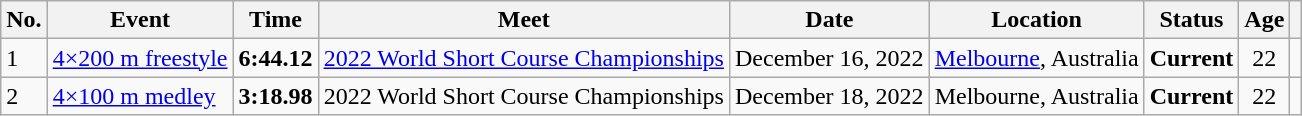<table class="wikitable sortable">
<tr>
<th>No.</th>
<th>Event</th>
<th>Time</th>
<th>Meet</th>
<th>Date</th>
<th>Location</th>
<th>Status</th>
<th>Age</th>
<th></th>
</tr>
<tr>
<td>1</td>
<td><a href='#'>4×200 m freestyle</a></td>
<td style="text-align:center;"><strong>6:44.12</strong></td>
<td><a href='#'>2022 World Short Course Championships</a></td>
<td>December 16, 2022</td>
<td><a href='#'>Melbourne</a>, Australia</td>
<td style="text-align:center;"><strong>Current</strong></td>
<td style="text-align:center;">22</td>
<td style="text-align:center;"></td>
</tr>
<tr>
<td>2</td>
<td><a href='#'>4×100 m medley</a></td>
<td style="text-align:center;"><strong>3:18.98</strong></td>
<td>2022 World Short Course Championships</td>
<td>December 18, 2022</td>
<td>Melbourne, Australia</td>
<td style="text-align:center;"><strong>Current</strong></td>
<td style="text-align:center;">22</td>
<td style="text-align:center;"></td>
</tr>
</table>
